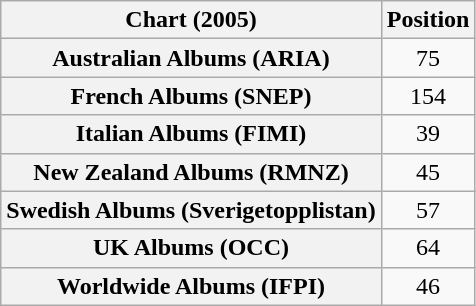<table class="wikitable sortable plainrowheaders" style="text-align:center">
<tr>
<th scope="col">Chart (2005)</th>
<th scope="col">Position</th>
</tr>
<tr>
<th scope="row">Australian Albums (ARIA)</th>
<td>75</td>
</tr>
<tr>
<th scope="row">French Albums (SNEP)</th>
<td>154</td>
</tr>
<tr>
<th scope="row">Italian Albums (FIMI)</th>
<td>39</td>
</tr>
<tr>
<th scope="row">New Zealand Albums (RMNZ)</th>
<td>45</td>
</tr>
<tr>
<th scope="row">Swedish Albums (Sverigetopplistan)</th>
<td>57</td>
</tr>
<tr>
<th scope="row">UK Albums (OCC)</th>
<td>64</td>
</tr>
<tr>
<th scope="row">Worldwide Albums (IFPI)</th>
<td>46</td>
</tr>
</table>
